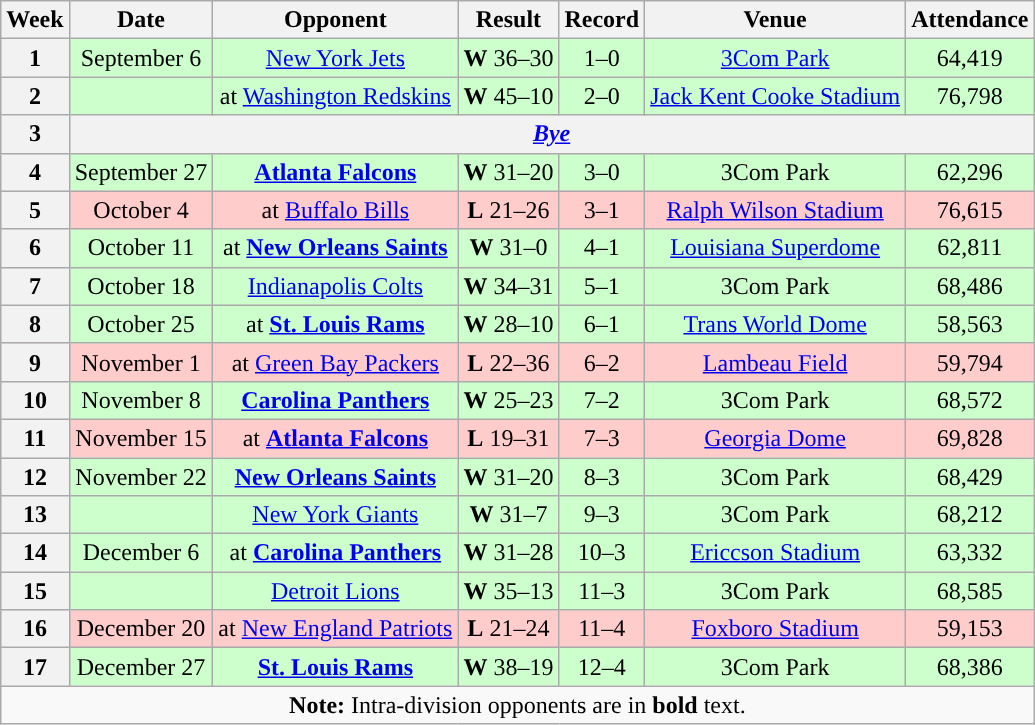<table class="wikitable" style="text-align:center">
<tr>
<th>Week</th>
<th>Date</th>
<th>Opponent</th>
<th>Result</th>
<th>Record</th>
<th>Venue</th>
<th>Attendance</th>
</tr>
<tr style="background:#cfc">
<th>1</th>
<td>September 6</td>
<td><a href='#'>New York Jets</a></td>
<td><strong>W</strong> 36–30 </td>
<td>1–0</td>
<td><a href='#'>3Com Park</a></td>
<td>64,419</td>
</tr>
<tr style="background:#cfc">
<th>2</th>
<td></td>
<td>at <a href='#'>Washington Redskins</a></td>
<td><strong>W</strong> 45–10</td>
<td>2–0</td>
<td><a href='#'>Jack Kent Cooke Stadium</a></td>
<td>76,798</td>
</tr>
<tr>
<th>3</th>
<th colspan=6><em><a href='#'>Bye</a></em></th>
</tr>
<tr style="background:#cfc">
<th>4</th>
<td>September 27</td>
<td><strong><a href='#'>Atlanta Falcons</a></strong></td>
<td><strong>W</strong> 31–20</td>
<td>3–0</td>
<td>3Com Park</td>
<td>62,296</td>
</tr>
<tr style="background:#fcc">
<th>5</th>
<td>October 4</td>
<td>at <a href='#'>Buffalo Bills</a></td>
<td><strong>L</strong> 21–26</td>
<td>3–1</td>
<td><a href='#'>Ralph Wilson Stadium</a></td>
<td>76,615</td>
</tr>
<tr style="background:#cfc">
<th>6</th>
<td>October 11</td>
<td>at <strong><a href='#'>New Orleans Saints</a></strong></td>
<td><strong>W</strong> 31–0</td>
<td>4–1</td>
<td><a href='#'>Louisiana Superdome</a></td>
<td>62,811</td>
</tr>
<tr style="background:#cfc">
<th>7</th>
<td>October 18</td>
<td><a href='#'>Indianapolis Colts</a></td>
<td><strong>W</strong> 34–31</td>
<td>5–1</td>
<td>3Com Park</td>
<td>68,486</td>
</tr>
<tr style="background:#cfc">
<th>8</th>
<td>October 25</td>
<td>at <strong><a href='#'>St. Louis Rams</a></strong></td>
<td><strong>W</strong> 28–10</td>
<td>6–1</td>
<td><a href='#'>Trans World Dome</a></td>
<td>58,563</td>
</tr>
<tr style="background:#fcc">
<th>9</th>
<td>November 1</td>
<td>at <a href='#'>Green Bay Packers</a></td>
<td><strong>L</strong> 22–36</td>
<td>6–2</td>
<td><a href='#'>Lambeau Field</a></td>
<td>59,794</td>
</tr>
<tr style="background:#cfc">
<th>10</th>
<td>November 8</td>
<td><strong><a href='#'>Carolina Panthers</a></strong></td>
<td><strong>W</strong> 25–23</td>
<td>7–2</td>
<td>3Com Park</td>
<td>68,572</td>
</tr>
<tr style="background:#fcc">
<th>11</th>
<td>November 15</td>
<td>at <strong><a href='#'>Atlanta Falcons</a></strong></td>
<td><strong>L</strong> 19–31</td>
<td>7–3</td>
<td><a href='#'>Georgia Dome</a></td>
<td>69,828</td>
</tr>
<tr style="background:#cfc">
<th>12</th>
<td>November 22</td>
<td><strong><a href='#'>New Orleans Saints</a></strong></td>
<td><strong>W</strong> 31–20</td>
<td>8–3</td>
<td>3Com Park</td>
<td>68,429</td>
</tr>
<tr style="background:#cfc">
<th>13</th>
<td></td>
<td><a href='#'>New York Giants</a></td>
<td><strong>W</strong> 31–7</td>
<td>9–3</td>
<td>3Com Park</td>
<td>68,212</td>
</tr>
<tr style="background:#cfc">
<th>14</th>
<td>December 6</td>
<td>at <strong><a href='#'>Carolina Panthers</a></strong></td>
<td><strong>W</strong> 31–28 </td>
<td>10–3</td>
<td><a href='#'>Ericcson Stadium</a></td>
<td>63,332</td>
</tr>
<tr style="background:#cfc">
<th>15</th>
<td></td>
<td><a href='#'>Detroit Lions</a></td>
<td><strong>W</strong> 35–13</td>
<td>11–3</td>
<td>3Com Park</td>
<td>68,585</td>
</tr>
<tr style="background:#fcc">
<th>16</th>
<td>December 20</td>
<td>at <a href='#'>New England Patriots</a></td>
<td><strong>L</strong> 21–24</td>
<td>11–4</td>
<td><a href='#'>Foxboro Stadium</a></td>
<td>59,153</td>
</tr>
<tr style="background:#cfc">
<th>17</th>
<td>December 27</td>
<td><strong><a href='#'>St. Louis Rams</a></strong></td>
<td><strong>W</strong> 38–19</td>
<td>12–4</td>
<td>3Com Park</td>
<td>68,386</td>
</tr>
<tr>
<td colspan="8"><strong>Note:</strong> Intra-division opponents are in <strong>bold</strong> text.</td>
</tr>
</table>
